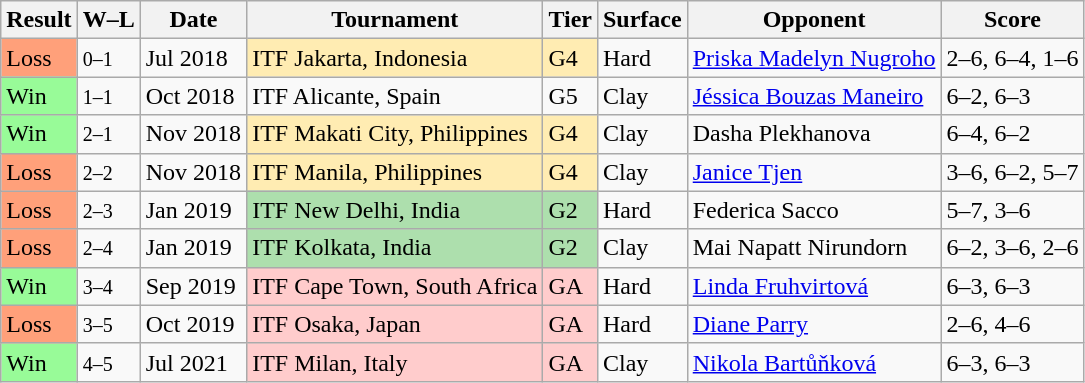<table class="sortable wikitable nowrap">
<tr>
<th>Result</th>
<th class="unsortable">W–L</th>
<th>Date</th>
<th>Tournament</th>
<th>Tier</th>
<th>Surface</th>
<th>Opponent</th>
<th class="unsortable">Score</th>
</tr>
<tr>
<td bgcolor=ffa07a>Loss</td>
<td><small>0–1</small></td>
<td>Jul 2018</td>
<td bgcolor="ffecb2">ITF Jakarta, Indonesia</td>
<td bgcolor="ffecb2">G4</td>
<td>Hard</td>
<td> <a href='#'>Priska Madelyn Nugroho</a></td>
<td>2–6, 6–4, 1–6</td>
</tr>
<tr>
<td bgcolor=98fb98>Win</td>
<td><small>1–1</small></td>
<td>Oct 2018</td>
<td>ITF Alicante, Spain</td>
<td>G5</td>
<td>Clay</td>
<td> <a href='#'>Jéssica Bouzas Maneiro</a></td>
<td>6–2, 6–3</td>
</tr>
<tr>
<td bgcolor=98fb98>Win</td>
<td><small>2–1</small></td>
<td>Nov 2018</td>
<td bgcolor="ffecb2">ITF Makati City, Philippines</td>
<td bgcolor="ffecb2">G4</td>
<td>Clay</td>
<td> Dasha Plekhanova</td>
<td>6–4, 6–2</td>
</tr>
<tr>
<td bgcolor=ffa07a>Loss</td>
<td><small>2–2</small></td>
<td>Nov 2018</td>
<td bgcolor="ffecb2">ITF Manila, Philippines</td>
<td bgcolor="ffecb2">G4</td>
<td>Clay</td>
<td> <a href='#'>Janice Tjen</a></td>
<td>3–6, 6–2, 5–7</td>
</tr>
<tr>
<td bgcolor=ffa07a>Loss</td>
<td><small>2–3</small></td>
<td>Jan 2019</td>
<td bgcolor="addfad">ITF New Delhi, India</td>
<td bgcolor="addfad">G2</td>
<td>Hard</td>
<td> Federica Sacco</td>
<td>5–7, 3–6</td>
</tr>
<tr>
<td bgcolor=ffa07a>Loss</td>
<td><small>2–4</small></td>
<td>Jan 2019</td>
<td bgcolor="addfad">ITF Kolkata, India</td>
<td bgcolor="addfad">G2</td>
<td>Clay</td>
<td> Mai Napatt Nirundorn</td>
<td>6–2, 3–6, 2–6</td>
</tr>
<tr>
<td bgcolor=98fb98>Win</td>
<td><small>3–4</small></td>
<td>Sep 2019</td>
<td bgcolor="ffcccc">ITF Cape Town, South Africa</td>
<td bgcolor="ffcccc">GA</td>
<td>Hard</td>
<td> <a href='#'>Linda Fruhvirtová</a></td>
<td>6–3, 6–3</td>
</tr>
<tr>
<td bgcolor=ffa07a>Loss</td>
<td><small>3–5</small></td>
<td>Oct 2019</td>
<td bgcolor="ffcccc">ITF Osaka, Japan</td>
<td bgcolor="ffcccc">GA</td>
<td>Hard</td>
<td> <a href='#'>Diane Parry</a></td>
<td>2–6, 4–6</td>
</tr>
<tr>
<td bgcolor=98fb98>Win</td>
<td><small>4–5</small></td>
<td>Jul 2021</td>
<td bgcolor="ffcccc">ITF Milan, Italy</td>
<td bgcolor="ffcccc">GA</td>
<td>Clay</td>
<td> <a href='#'>Nikola Bartůňková</a></td>
<td>6–3, 6–3</td>
</tr>
</table>
